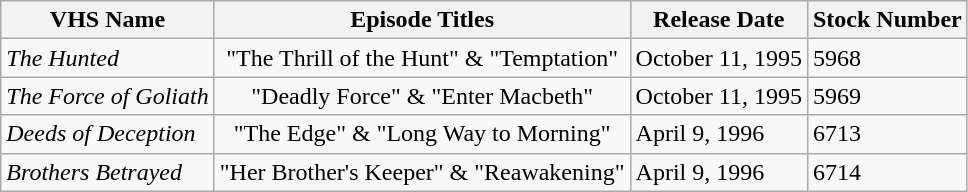<table class="wikitable">
<tr>
<th>VHS Name</th>
<th>Episode Titles</th>
<th>Release Date</th>
<th>Stock Number</th>
</tr>
<tr>
<td><em>The Hunted</em></td>
<td style="text-align:center;">"The Thrill of the Hunt" & "Temptation"</td>
<td>October 11, 1995</td>
<td>5968</td>
</tr>
<tr>
<td><em>The Force of Goliath</em></td>
<td style="text-align:center;">"Deadly Force" & "Enter Macbeth"</td>
<td>October 11, 1995</td>
<td>5969</td>
</tr>
<tr>
<td><em>Deeds of Deception</em></td>
<td style="text-align:center;">"The Edge" & "Long Way to Morning"</td>
<td>April 9, 1996</td>
<td>6713</td>
</tr>
<tr>
<td><em>Brothers Betrayed</em></td>
<td style="text-align:center;">"Her Brother's Keeper" & "Reawakening"</td>
<td>April 9, 1996</td>
<td>6714</td>
</tr>
</table>
